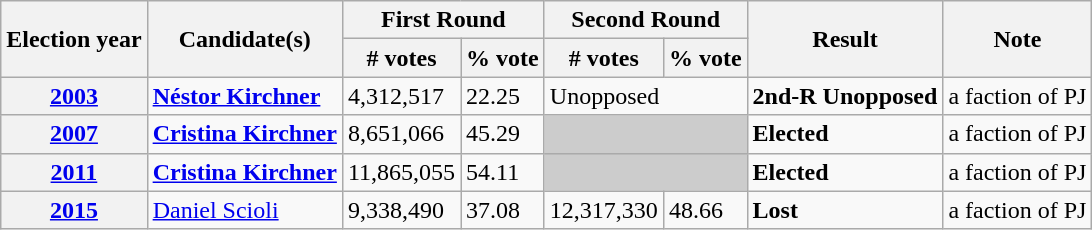<table class="wikitable">
<tr>
<th rowspan="2">Election year</th>
<th rowspan="2">Candidate(s)</th>
<th colspan="2">First Round</th>
<th colspan="2">Second Round</th>
<th rowspan="2">Result</th>
<th rowspan="2">Note</th>
</tr>
<tr>
<th># votes</th>
<th>% vote</th>
<th># votes</th>
<th>% vote</th>
</tr>
<tr>
<th><a href='#'>2003</a></th>
<td><strong><a href='#'>Néstor Kirchner</a></strong></td>
<td>4,312,517</td>
<td>22.25</td>
<td colspan="2">Unopposed</td>
<td> <strong>2nd-R Unopposed</strong></td>
<td>a faction of PJ</td>
</tr>
<tr>
<th><a href='#'>2007</a></th>
<td><strong><a href='#'>Cristina Kirchner</a></strong></td>
<td>8,651,066</td>
<td>45.29</td>
<td bgcolor="#cccccc" colspan="2"></td>
<td> <strong>Elected</strong></td>
<td>a faction of PJ</td>
</tr>
<tr>
<th><a href='#'>2011</a></th>
<td><strong><a href='#'>Cristina Kirchner</a></strong></td>
<td>11,865,055</td>
<td>54.11</td>
<td bgcolor="#cccccc" colspan="2"></td>
<td> <strong>Elected</strong></td>
<td>a faction of PJ</td>
</tr>
<tr>
<th><a href='#'>2015</a></th>
<td><a href='#'>Daniel Scioli</a></td>
<td>9,338,490</td>
<td>37.08</td>
<td>12,317,330</td>
<td>48.66</td>
<td> <strong>Lost</strong></td>
<td>a faction of PJ</td>
</tr>
</table>
